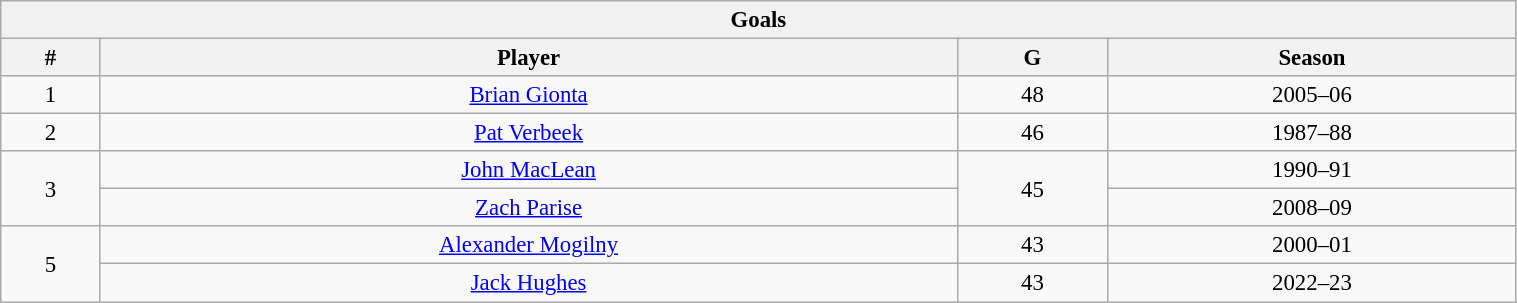<table class="wikitable" style="text-align: center; font-size: 95%" width="80%">
<tr>
<th colspan="4">Goals</th>
</tr>
<tr>
<th>#</th>
<th>Player</th>
<th>G</th>
<th>Season</th>
</tr>
<tr>
<td>1</td>
<td><a href='#'>Brian Gionta</a></td>
<td>48</td>
<td>2005–06</td>
</tr>
<tr>
<td>2</td>
<td><a href='#'>Pat Verbeek</a></td>
<td>46</td>
<td>1987–88</td>
</tr>
<tr>
<td rowspan="2">3</td>
<td><a href='#'>John MacLean</a></td>
<td rowspan="2">45</td>
<td>1990–91</td>
</tr>
<tr>
<td><a href='#'>Zach Parise</a></td>
<td>2008–09</td>
</tr>
<tr>
<td rowspan="2">5</td>
<td><a href='#'>Alexander Mogilny</a></td>
<td>43</td>
<td>2000–01</td>
</tr>
<tr>
<td><a href='#'>Jack Hughes</a></td>
<td>43</td>
<td>2022–23</td>
</tr>
</table>
